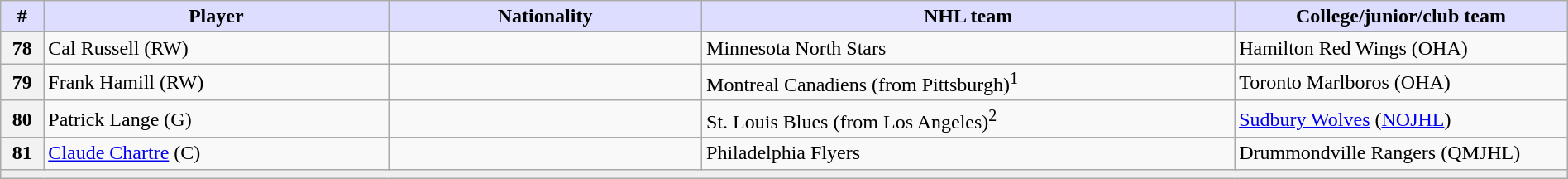<table class="wikitable" style="width: 100%">
<tr>
<th style="background:#ddf; width:2.75%;">#</th>
<th style="background:#ddf; width:22.0%;">Player</th>
<th style="background:#ddf; width:20.0%;">Nationality</th>
<th style="background:#ddf; width:34.0%;">NHL team</th>
<th style="background:#ddf; width:100.0%;">College/junior/club team</th>
</tr>
<tr>
<th>78</th>
<td>Cal Russell (RW)</td>
<td></td>
<td>Minnesota North Stars</td>
<td>Hamilton Red Wings (OHA)</td>
</tr>
<tr>
<th>79</th>
<td>Frank Hamill (RW)</td>
<td></td>
<td>Montreal Canadiens (from Pittsburgh)<sup>1</sup></td>
<td>Toronto Marlboros (OHA)</td>
</tr>
<tr>
<th>80</th>
<td>Patrick Lange (G)</td>
<td></td>
<td>St. Louis Blues (from Los Angeles)<sup>2</sup></td>
<td><a href='#'>Sudbury Wolves</a> (<a href='#'>NOJHL</a>)</td>
</tr>
<tr>
<th>81</th>
<td><a href='#'>Claude Chartre</a> (C)</td>
<td></td>
<td>Philadelphia Flyers</td>
<td>Drummondville Rangers (QMJHL)</td>
</tr>
<tr>
<td align=center colspan="6" bgcolor="#efefef"></td>
</tr>
</table>
